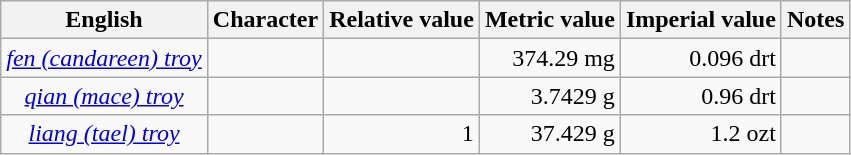<table class="wikitable">
<tr>
<th>English</th>
<th>Character</th>
<th>Relative value</th>
<th>Metric value</th>
<th>Imperial value</th>
<th>Notes</th>
</tr>
<tr>
<td align=center><em><a href='#'>fen (candareen) troy</a></em></td>
<td align=right></td>
<td align=right></td>
<td align=right>374.29 mg</td>
<td align=right>0.096 drt</td>
<td align=left></td>
</tr>
<tr>
<td align=center><em><a href='#'>qian (mace) troy</a></em></td>
<td align=right></td>
<td align=right></td>
<td align=right>3.7429 g</td>
<td align=right>0.96 drt</td>
<td align=left></td>
</tr>
<tr>
<td align=center><em><a href='#'>liang (tael) troy</a></em></td>
<td align=right></td>
<td align=right>1</td>
<td align=right>37.429 g</td>
<td align=right>1.2 ozt</td>
<td align=left></td>
</tr>
</table>
